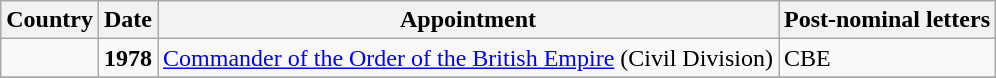<table class="wikitable">
<tr>
<th>Country</th>
<th>Date</th>
<th>Appointment</th>
<th>Post-nominal letters</th>
</tr>
<tr>
<td></td>
<td><strong>1978</strong></td>
<td><a href='#'>Commander of the Order of the British Empire</a> (Civil Division)</td>
<td>CBE</td>
</tr>
<tr>
</tr>
</table>
